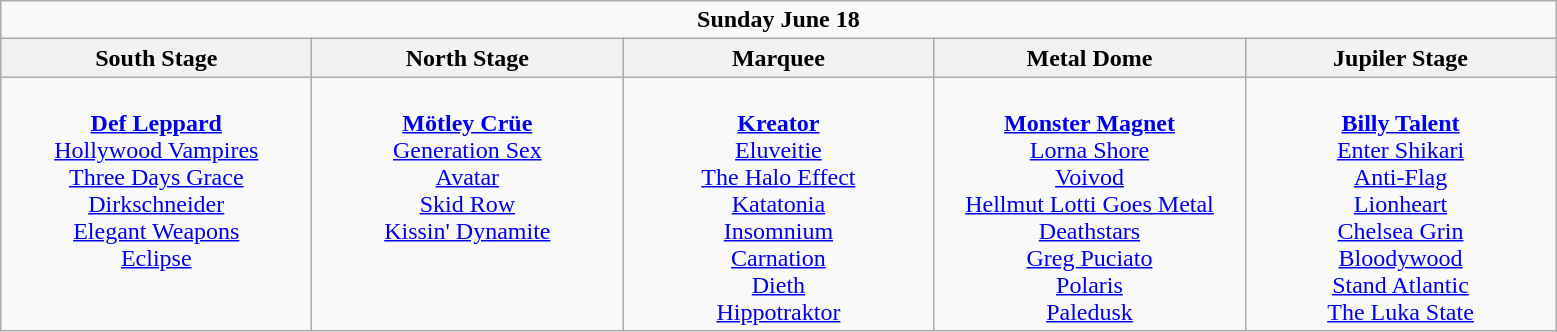<table class="wikitable">
<tr>
<td colspan="5" style="text-align:center;"><strong>Sunday June 18</strong></td>
</tr>
<tr>
<th>South Stage</th>
<th>North Stage</th>
<th>Marquee</th>
<th>Metal Dome</th>
<th>Jupiler Stage</th>
</tr>
<tr>
<td style="text-align:center; vertical-align:top; width:200px;"><br><strong><a href='#'>Def Leppard</a></strong> <br>
<a href='#'>Hollywood Vampires</a> <br>
<a href='#'>Three Days Grace</a> <br>
<a href='#'>Dirkschneider</a> <br>
<a href='#'>Elegant Weapons</a> <br>
<a href='#'>Eclipse</a> <br></td>
<td style="text-align:center; vertical-align:top; width:200px;"><br><strong><a href='#'>Mötley Crüe</a></strong> <br>
<a href='#'>Generation Sex</a> <br>
<a href='#'>Avatar</a> <br>
<a href='#'>Skid Row</a> <br>
<a href='#'>Kissin' Dynamite</a> <br></td>
<td style="text-align:center; vertical-align:top; width:200px;"><br><strong><a href='#'>Kreator</a></strong> <br>
<a href='#'>Eluveitie</a> <br>
<a href='#'>The Halo Effect</a> <br>
<a href='#'>Katatonia</a> <br>
<a href='#'>Insomnium</a> <br>
<a href='#'>Carnation</a> <br>
<a href='#'>Dieth</a> <br>
<a href='#'>Hippotraktor</a> <br></td>
<td style="text-align:center; vertical-align:top; width:200px;"><br><strong><a href='#'>Monster Magnet</a></strong> <br>
<a href='#'>Lorna Shore</a> <br>
<a href='#'>Voivod</a> <br>
<a href='#'>Hellmut Lotti Goes Metal</a> <br>
<a href='#'>Deathstars</a> <br>
<a href='#'>Greg Puciato</a> <br>
<a href='#'>Polaris</a> <br>
<a href='#'>Paledusk</a> <br></td>
<td style="text-align:center; vertical-align:top; width:200px;"><br><strong><a href='#'>Billy Talent</a></strong> <br>
<a href='#'>Enter Shikari</a> <br>
<a href='#'>Anti-Flag</a> <br>
<a href='#'>Lionheart</a> <br>
<a href='#'>Chelsea Grin</a> <br>
<a href='#'>Bloodywood</a> <br>
<a href='#'>Stand Atlantic</a> <br>
<a href='#'>The Luka State</a> <br></td>
</tr>
</table>
